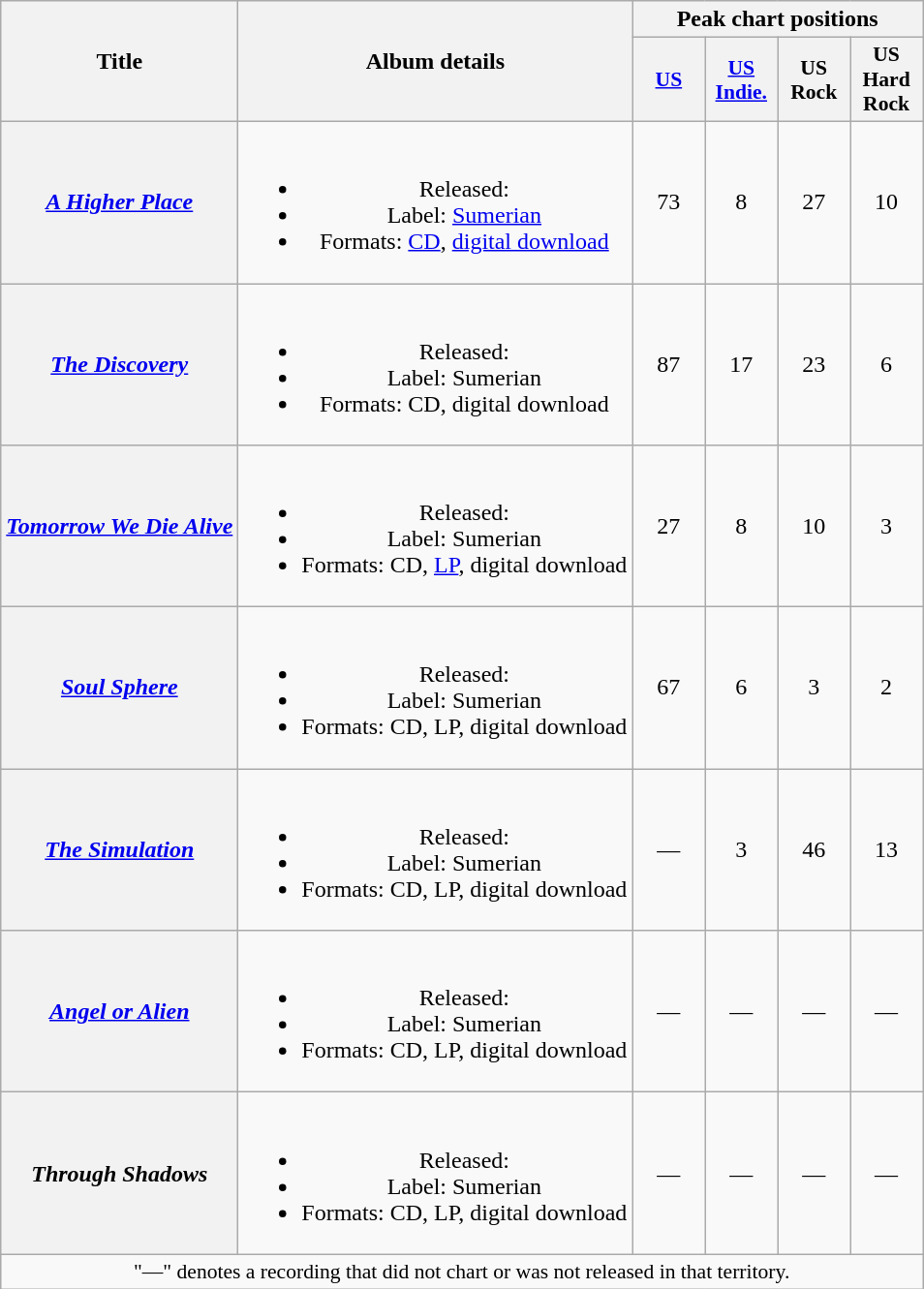<table class="wikitable plainrowheaders" style="text-align:center;">
<tr>
<th rowspan="2">Title</th>
<th rowspan="2">Album details</th>
<th colspan="12">Peak chart positions</th>
</tr>
<tr>
<th scope="col" style="width:3em;font-size:90%;"><a href='#'>US</a><br></th>
<th scope="col" style="width:3em;font-size:90%;"><a href='#'>US<br>Indie.</a><br></th>
<th scope="col" style="width:3em;font-size:90%;">US<br>Rock<br></th>
<th scope="col" style="width:3em;font-size:90%;">US<br>Hard Rock<br></th>
</tr>
<tr>
<th scope="row"><em><a href='#'>A Higher Place</a></em></th>
<td><br><ul><li>Released: </li><li>Label: <a href='#'>Sumerian</a></li><li>Formats: <a href='#'>CD</a>, <a href='#'>digital download</a></li></ul></td>
<td>73</td>
<td>8</td>
<td>27</td>
<td>10</td>
</tr>
<tr>
<th scope="row"><em><a href='#'>The Discovery</a></em></th>
<td><br><ul><li>Released: </li><li>Label: Sumerian</li><li>Formats: CD, digital download</li></ul></td>
<td>87</td>
<td>17</td>
<td>23</td>
<td>6</td>
</tr>
<tr>
<th scope="row"><em><a href='#'>Tomorrow We Die Alive</a></em></th>
<td><br><ul><li>Released: </li><li>Label: Sumerian</li><li>Formats: CD, <a href='#'>LP</a>, digital download</li></ul></td>
<td>27</td>
<td>8</td>
<td>10</td>
<td>3</td>
</tr>
<tr>
<th scope="row"><em><a href='#'>Soul Sphere</a></em></th>
<td><br><ul><li>Released: </li><li>Label: Sumerian</li><li>Formats: CD, LP, digital download</li></ul></td>
<td>67</td>
<td>6</td>
<td>3</td>
<td>2</td>
</tr>
<tr>
<th scope="row"><em><a href='#'>The Simulation</a></em></th>
<td><br><ul><li>Released: </li><li>Label: Sumerian</li><li>Formats: CD, LP, digital download</li></ul></td>
<td>—</td>
<td>3</td>
<td>46</td>
<td>13</td>
</tr>
<tr>
<th scope="row"><em><a href='#'>Angel or Alien</a></em></th>
<td><br><ul><li>Released: </li><li>Label: Sumerian</li><li>Formats: CD, LP, digital download</li></ul></td>
<td>—</td>
<td>—</td>
<td>—</td>
<td>—</td>
</tr>
<tr>
<th scope="row"><em>Through Shadows</em></th>
<td><br><ul><li>Released: </li><li>Label: Sumerian</li><li>Formats: CD, LP, digital download</li></ul></td>
<td>—</td>
<td>—</td>
<td>—</td>
<td>—</td>
</tr>
<tr>
<td colspan="30" style="font-size:90%">"—" denotes a recording that did not chart or was not released in that territory.</td>
</tr>
</table>
